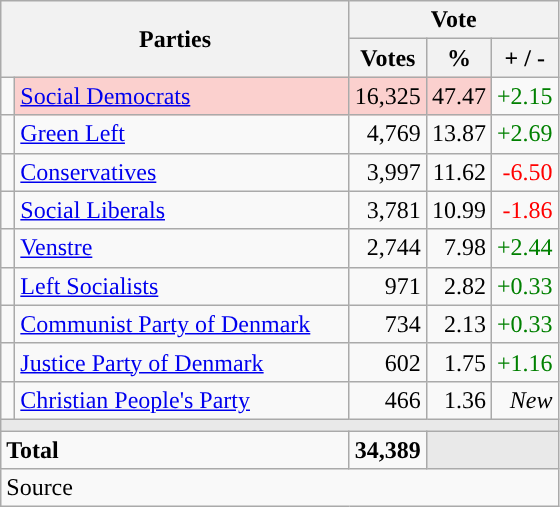<table class="wikitable" style="text-align:right;">
<tr>
<th style="text-align:centre;" rowspan="2" colspan="2" width="225">Parties</th>
<th colspan="3">Vote</th>
</tr>
<tr>
<th width="15">Votes</th>
<th width="15">%</th>
<th width="15">+ / -</th>
</tr>
<tr>
<td width="2" style="color:inherit;background:"></td>
<td bgcolor=#fbd0ce  align="left"><a href='#'>Social Democrats</a></td>
<td bgcolor=#fbd0ce>16,325</td>
<td bgcolor=#fbd0ce>47.47</td>
<td style=color:green;>+2.15</td>
</tr>
<tr>
<td width="2" style="color:inherit;background:"></td>
<td align="left"><a href='#'>Green Left</a></td>
<td>4,769</td>
<td>13.87</td>
<td style=color:green;>+2.69</td>
</tr>
<tr>
<td width="2" style="color:inherit;background:"></td>
<td align="left"><a href='#'>Conservatives</a></td>
<td>3,997</td>
<td>11.62</td>
<td style=color:red;>-6.50</td>
</tr>
<tr>
<td width="2" style="color:inherit;background:"></td>
<td align="left"><a href='#'>Social Liberals</a></td>
<td>3,781</td>
<td>10.99</td>
<td style=color:red;>-1.86</td>
</tr>
<tr>
<td width="2" style="color:inherit;background:"></td>
<td align="left"><a href='#'>Venstre</a></td>
<td>2,744</td>
<td>7.98</td>
<td style=color:green;>+2.44</td>
</tr>
<tr>
<td width="2" style="color:inherit;background:"></td>
<td align="left"><a href='#'>Left Socialists</a></td>
<td>971</td>
<td>2.82</td>
<td style=color:green;>+0.33</td>
</tr>
<tr>
<td width="2" style="color:inherit;background:"></td>
<td align="left"><a href='#'>Communist Party of Denmark</a></td>
<td>734</td>
<td>2.13</td>
<td style=color:green;>+0.33</td>
</tr>
<tr>
<td width="2" style="color:inherit;background:"></td>
<td align="left"><a href='#'>Justice Party of Denmark</a></td>
<td>602</td>
<td>1.75</td>
<td style=color:green;>+1.16</td>
</tr>
<tr>
<td width="2" style="color:inherit;background:"></td>
<td align="left"><a href='#'>Christian People's Party</a></td>
<td>466</td>
<td>1.36</td>
<td><em>New</em></td>
</tr>
<tr>
<td colspan="7" bgcolor="#E9E9E9"></td>
</tr>
<tr>
<td align="left" colspan="2"><strong>Total</strong></td>
<td><strong>34,389</strong></td>
<td bgcolor="#E9E9E9" colspan="2"></td>
</tr>
<tr>
<td align="left" colspan="6">Source</td>
</tr>
</table>
